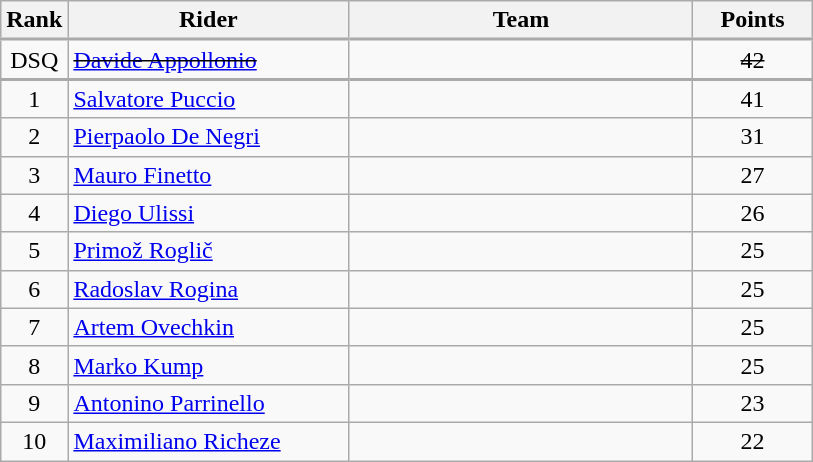<table class="wikitable">
<tr>
<th>Rank</th>
<th>Rider</th>
<th>Team</th>
<th>Points</th>
</tr>
<tr>
<td style="border-top-width:2px" align=center>DSQ</td>
<td style="border-top-width:2px" width=180><s> <a href='#'>Davide Appollonio</a></s></td>
<td style="border-top-width:2px" width=222><s></s></td>
<td style="border-top-width:2px" width=72 align=center><s>42</s></td>
</tr>
<tr>
<td style="border-top-width:2px" align=center>1</td>
<td style="border-top-width:2px"> <a href='#'>Salvatore Puccio</a> </td>
<td style="border-top-width:2px"></td>
<td style="border-top-width:2px" align=center>41</td>
</tr>
<tr>
<td align=center>2</td>
<td> <a href='#'>Pierpaolo De Negri</a></td>
<td></td>
<td align=center>31</td>
</tr>
<tr>
<td align=center>3</td>
<td> <a href='#'>Mauro Finetto</a> </td>
<td></td>
<td align=center>27</td>
</tr>
<tr>
<td align=center>4</td>
<td> <a href='#'>Diego Ulissi</a></td>
<td></td>
<td align=center>26</td>
</tr>
<tr>
<td align=center>5</td>
<td> <a href='#'>Primož Roglič</a> </td>
<td></td>
<td align=center>25</td>
</tr>
<tr>
<td align=center>6</td>
<td> <a href='#'>Radoslav Rogina</a></td>
<td></td>
<td align=center>25</td>
</tr>
<tr>
<td align=center>7</td>
<td> <a href='#'>Artem Ovechkin</a></td>
<td></td>
<td align=center>25</td>
</tr>
<tr>
<td align=center>8</td>
<td> <a href='#'>Marko Kump</a></td>
<td></td>
<td align=center>25</td>
</tr>
<tr>
<td align=center>9</td>
<td> <a href='#'>Antonino Parrinello</a></td>
<td></td>
<td align=center>23</td>
</tr>
<tr>
<td align=center>10</td>
<td> <a href='#'>Maximiliano Richeze</a></td>
<td></td>
<td align=center>22</td>
</tr>
</table>
